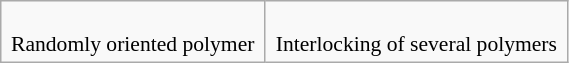<table class="wikitable floatright" style="text-align:center; font-size:90%;" width="30%">
<tr class="hintergrundfarbe2">
<td><br>Randomly oriented polymer</td>
<td><br>Interlocking of several polymers</td>
</tr>
</table>
